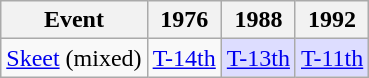<table class="wikitable" style="text-align: center">
<tr>
<th>Event</th>
<th>1976</th>
<th>1988</th>
<th>1992</th>
</tr>
<tr>
<td align=left><a href='#'>Skeet</a> (mixed)</td>
<td><a href='#'>T-14th</a></td>
<td style="background: #ddddff"><a href='#'>T-13th</a></td>
<td style="background: #ddddff"><a href='#'>T-11th</a></td>
</tr>
</table>
